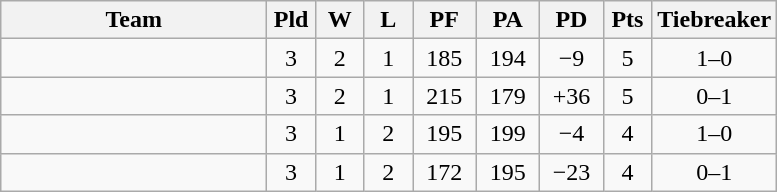<table class="wikitable" style="text-align:center;">
<tr>
<th width=170>Team</th>
<th width=25>Pld</th>
<th width=25>W</th>
<th width=25>L</th>
<th width=35>PF</th>
<th width=35>PA</th>
<th width=35>PD</th>
<th width=25>Pts</th>
<th width=50>Tiebreaker</th>
</tr>
<tr style="background:ccffcc">
<td style="text-align:left"></td>
<td>3</td>
<td>2</td>
<td>1</td>
<td>185</td>
<td>194</td>
<td>−9</td>
<td>5</td>
<td>1–0</td>
</tr>
<tr style="background:ccffcc">
<td style="text-align:left"></td>
<td>3</td>
<td>2</td>
<td>1</td>
<td>215</td>
<td>179</td>
<td>+36</td>
<td>5</td>
<td>0–1</td>
</tr>
<tr style="background:ccffcc">
<td style="text-align:left"></td>
<td>3</td>
<td>1</td>
<td>2</td>
<td>195</td>
<td>199</td>
<td>−4</td>
<td>4</td>
<td>1–0</td>
</tr>
<tr style="background:ffcccc">
<td style="text-align:left"></td>
<td>3</td>
<td>1</td>
<td>2</td>
<td>172</td>
<td>195</td>
<td>−23</td>
<td>4</td>
<td>0–1</td>
</tr>
</table>
